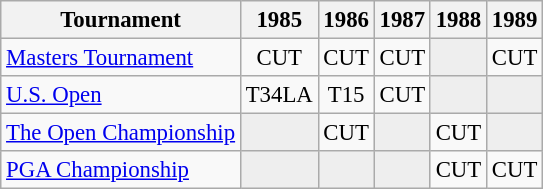<table class="wikitable" style="font-size:95%;text-align:center;">
<tr>
<th>Tournament</th>
<th>1985</th>
<th>1986</th>
<th>1987</th>
<th>1988</th>
<th>1989</th>
</tr>
<tr>
<td align=left><a href='#'>Masters Tournament</a></td>
<td>CUT</td>
<td>CUT</td>
<td>CUT</td>
<td style="background:#eeeeee;"></td>
<td>CUT</td>
</tr>
<tr>
<td align=left><a href='#'>U.S. Open</a></td>
<td>T34<span>LA</span></td>
<td>T15</td>
<td>CUT</td>
<td style="background:#eeeeee;"></td>
<td style="background:#eeeeee;"></td>
</tr>
<tr>
<td align=left><a href='#'>The Open Championship</a></td>
<td style="background:#eeeeee;"></td>
<td>CUT</td>
<td style="background:#eeeeee;"></td>
<td>CUT</td>
<td style="background:#eeeeee;"></td>
</tr>
<tr>
<td align=left><a href='#'>PGA Championship</a></td>
<td style="background:#eeeeee;"></td>
<td style="background:#eeeeee;"></td>
<td style="background:#eeeeee;"></td>
<td>CUT</td>
<td>CUT</td>
</tr>
</table>
